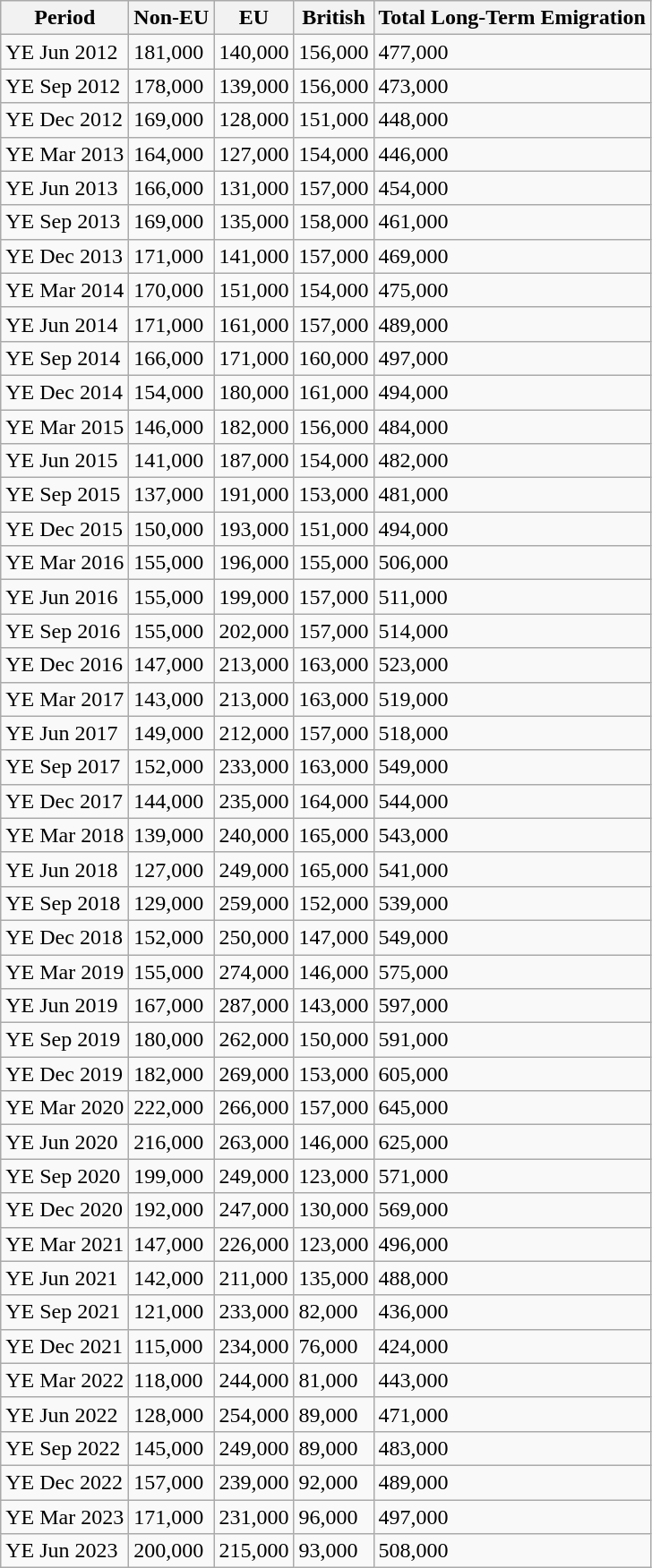<table class="wikitable sortable mw-collapsible mw-collapsed">
<tr>
<th>Period</th>
<th>Non-EU</th>
<th>EU</th>
<th>British</th>
<th>Total Long-Term Emigration</th>
</tr>
<tr>
<td>YE Jun 2012</td>
<td>181,000</td>
<td>140,000</td>
<td>156,000</td>
<td>477,000</td>
</tr>
<tr>
<td>YE Sep 2012</td>
<td>178,000</td>
<td>139,000</td>
<td>156,000</td>
<td>473,000</td>
</tr>
<tr>
<td>YE Dec 2012</td>
<td>169,000</td>
<td>128,000</td>
<td>151,000</td>
<td>448,000</td>
</tr>
<tr>
<td>YE Mar 2013</td>
<td>164,000</td>
<td>127,000</td>
<td>154,000</td>
<td>446,000</td>
</tr>
<tr>
<td>YE Jun 2013</td>
<td>166,000</td>
<td>131,000</td>
<td>157,000</td>
<td>454,000</td>
</tr>
<tr>
<td>YE Sep 2013</td>
<td>169,000</td>
<td>135,000</td>
<td>158,000</td>
<td>461,000</td>
</tr>
<tr>
<td>YE Dec 2013</td>
<td>171,000</td>
<td>141,000</td>
<td>157,000</td>
<td>469,000</td>
</tr>
<tr>
<td>YE Mar 2014</td>
<td>170,000</td>
<td>151,000</td>
<td>154,000</td>
<td>475,000</td>
</tr>
<tr>
<td>YE Jun 2014</td>
<td>171,000</td>
<td>161,000</td>
<td>157,000</td>
<td>489,000</td>
</tr>
<tr>
<td>YE Sep 2014</td>
<td>166,000</td>
<td>171,000</td>
<td>160,000</td>
<td>497,000</td>
</tr>
<tr>
<td>YE Dec 2014</td>
<td>154,000</td>
<td>180,000</td>
<td>161,000</td>
<td>494,000</td>
</tr>
<tr>
<td>YE Mar 2015</td>
<td>146,000</td>
<td>182,000</td>
<td>156,000</td>
<td>484,000</td>
</tr>
<tr>
<td>YE Jun 2015</td>
<td>141,000</td>
<td>187,000</td>
<td>154,000</td>
<td>482,000</td>
</tr>
<tr>
<td>YE Sep 2015</td>
<td>137,000</td>
<td>191,000</td>
<td>153,000</td>
<td>481,000</td>
</tr>
<tr>
<td>YE Dec 2015</td>
<td>150,000</td>
<td>193,000</td>
<td>151,000</td>
<td>494,000</td>
</tr>
<tr>
<td>YE Mar 2016</td>
<td>155,000</td>
<td>196,000</td>
<td>155,000</td>
<td>506,000</td>
</tr>
<tr>
<td>YE Jun 2016</td>
<td>155,000</td>
<td>199,000</td>
<td>157,000</td>
<td>511,000</td>
</tr>
<tr>
<td>YE Sep 2016</td>
<td>155,000</td>
<td>202,000</td>
<td>157,000</td>
<td>514,000</td>
</tr>
<tr>
<td>YE Dec 2016</td>
<td>147,000</td>
<td>213,000</td>
<td>163,000</td>
<td>523,000</td>
</tr>
<tr>
<td>YE Mar 2017</td>
<td>143,000</td>
<td>213,000</td>
<td>163,000</td>
<td>519,000</td>
</tr>
<tr>
<td>YE Jun 2017</td>
<td>149,000</td>
<td>212,000</td>
<td>157,000</td>
<td>518,000</td>
</tr>
<tr>
<td>YE Sep 2017</td>
<td>152,000</td>
<td>233,000</td>
<td>163,000</td>
<td>549,000</td>
</tr>
<tr>
<td>YE Dec 2017</td>
<td>144,000</td>
<td>235,000</td>
<td>164,000</td>
<td>544,000</td>
</tr>
<tr>
<td>YE Mar 2018</td>
<td>139,000</td>
<td>240,000</td>
<td>165,000</td>
<td>543,000</td>
</tr>
<tr>
<td>YE Jun 2018</td>
<td>127,000</td>
<td>249,000</td>
<td>165,000</td>
<td>541,000</td>
</tr>
<tr>
<td>YE Sep 2018</td>
<td>129,000</td>
<td>259,000</td>
<td>152,000</td>
<td>539,000</td>
</tr>
<tr>
<td>YE Dec 2018</td>
<td>152,000</td>
<td>250,000</td>
<td>147,000</td>
<td>549,000</td>
</tr>
<tr>
<td>YE Mar 2019</td>
<td>155,000</td>
<td>274,000</td>
<td>146,000</td>
<td>575,000</td>
</tr>
<tr>
<td>YE Jun 2019</td>
<td>167,000</td>
<td>287,000</td>
<td>143,000</td>
<td>597,000</td>
</tr>
<tr>
<td>YE Sep 2019</td>
<td>180,000</td>
<td>262,000</td>
<td>150,000</td>
<td>591,000</td>
</tr>
<tr>
<td>YE Dec 2019</td>
<td>182,000</td>
<td>269,000</td>
<td>153,000</td>
<td>605,000</td>
</tr>
<tr>
<td>YE Mar 2020</td>
<td>222,000</td>
<td>266,000</td>
<td>157,000</td>
<td>645,000</td>
</tr>
<tr>
<td>YE Jun 2020</td>
<td>216,000</td>
<td>263,000</td>
<td>146,000</td>
<td>625,000</td>
</tr>
<tr>
<td>YE Sep 2020</td>
<td>199,000</td>
<td>249,000</td>
<td>123,000</td>
<td>571,000</td>
</tr>
<tr>
<td>YE Dec 2020</td>
<td>192,000</td>
<td>247,000</td>
<td>130,000</td>
<td>569,000</td>
</tr>
<tr>
<td>YE Mar 2021</td>
<td>147,000</td>
<td>226,000</td>
<td>123,000</td>
<td>496,000</td>
</tr>
<tr>
<td>YE Jun 2021</td>
<td>142,000</td>
<td>211,000</td>
<td>135,000</td>
<td>488,000</td>
</tr>
<tr>
<td>YE Sep 2021</td>
<td>121,000</td>
<td>233,000</td>
<td>82,000</td>
<td>436,000</td>
</tr>
<tr>
<td>YE Dec 2021</td>
<td>115,000</td>
<td>234,000</td>
<td>76,000</td>
<td>424,000</td>
</tr>
<tr>
<td>YE Mar 2022</td>
<td>118,000</td>
<td>244,000</td>
<td>81,000</td>
<td>443,000</td>
</tr>
<tr>
<td>YE Jun 2022</td>
<td>128,000</td>
<td>254,000</td>
<td>89,000</td>
<td>471,000</td>
</tr>
<tr>
<td>YE Sep 2022</td>
<td>145,000</td>
<td>249,000</td>
<td>89,000</td>
<td>483,000</td>
</tr>
<tr>
<td>YE Dec 2022</td>
<td>157,000</td>
<td>239,000</td>
<td>92,000</td>
<td>489,000</td>
</tr>
<tr>
<td>YE Mar 2023</td>
<td>171,000</td>
<td>231,000</td>
<td>96,000</td>
<td>497,000</td>
</tr>
<tr>
<td>YE Jun 2023</td>
<td>200,000</td>
<td>215,000</td>
<td>93,000</td>
<td>508,000</td>
</tr>
</table>
